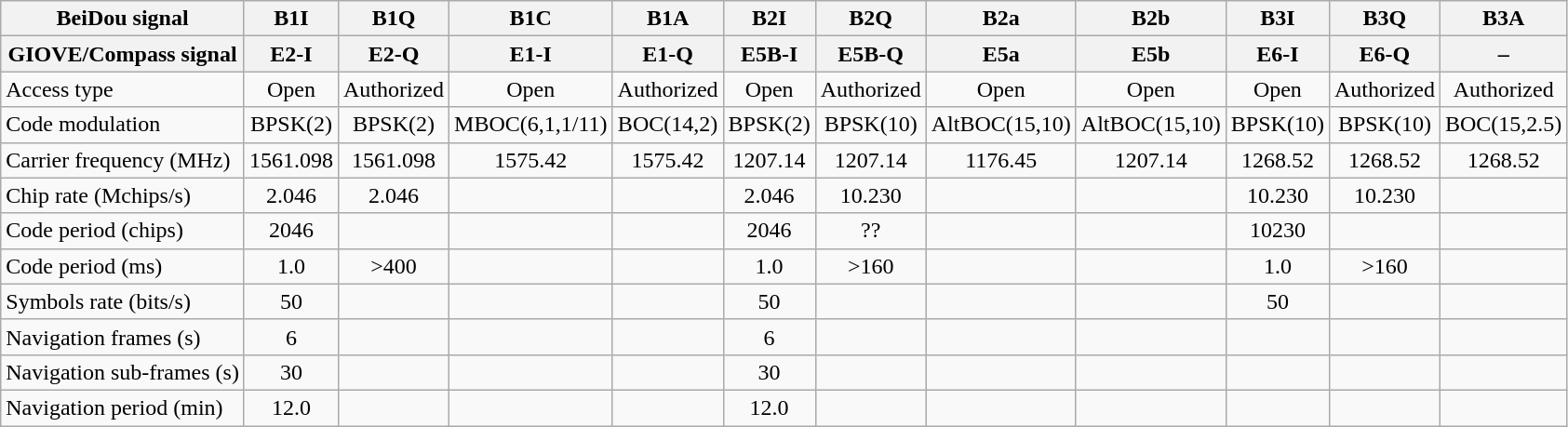<table class="wikitable" style="text-align:center;">
<tr>
<th>BeiDou signal</th>
<th>B1I</th>
<th>B1Q</th>
<th>B1C</th>
<th>B1A</th>
<th>B2I</th>
<th>B2Q</th>
<th>B2a</th>
<th>B2b</th>
<th>B3I</th>
<th>B3Q</th>
<th>B3A</th>
</tr>
<tr>
<th>GIOVE/Compass signal</th>
<th>E2-I</th>
<th>E2-Q</th>
<th>E1-I</th>
<th>E1-Q</th>
<th>E5B-I</th>
<th>E5B-Q</th>
<th>E5a</th>
<th>E5b</th>
<th>E6-I</th>
<th>E6-Q</th>
<th>–</th>
</tr>
<tr>
<td style="text-align:left;">Access type</td>
<td>Open</td>
<td>Authorized</td>
<td>Open</td>
<td>Authorized</td>
<td>Open</td>
<td>Authorized</td>
<td>Open</td>
<td>Open</td>
<td>Open</td>
<td>Authorized</td>
<td>Authorized</td>
</tr>
<tr>
<td style="text-align:left;">Code modulation</td>
<td>BPSK(2)</td>
<td>BPSK(2)</td>
<td>MBOC(6,1,1/11)</td>
<td>BOC(14,2)</td>
<td>BPSK(2)</td>
<td>BPSK(10)</td>
<td>AltBOC(15,10)</td>
<td>AltBOC(15,10)</td>
<td>BPSK(10)</td>
<td>BPSK(10)</td>
<td>BOC(15,2.5)</td>
</tr>
<tr>
<td style="text-align:left;">Carrier frequency (MHz)</td>
<td>1561.098</td>
<td>1561.098</td>
<td>1575.42</td>
<td>1575.42</td>
<td>1207.14</td>
<td>1207.14</td>
<td>1176.45</td>
<td>1207.14</td>
<td>1268.52</td>
<td>1268.52</td>
<td>1268.52</td>
</tr>
<tr>
<td style="text-align:left;">Chip rate (Mchips/s)</td>
<td>2.046</td>
<td>2.046</td>
<td></td>
<td></td>
<td>2.046</td>
<td>10.230</td>
<td></td>
<td></td>
<td>10.230</td>
<td>10.230</td>
<td></td>
</tr>
<tr>
<td style="text-align:left;">Code period (chips)</td>
<td>2046</td>
<td></td>
<td></td>
<td></td>
<td>2046</td>
<td>??</td>
<td></td>
<td></td>
<td>10230</td>
<td></td>
<td></td>
</tr>
<tr>
<td style="text-align:left;">Code period (ms)</td>
<td>1.0</td>
<td>>400</td>
<td></td>
<td></td>
<td>1.0</td>
<td>>160</td>
<td></td>
<td></td>
<td>1.0</td>
<td>>160</td>
<td></td>
</tr>
<tr>
<td style="text-align:left;">Symbols rate (bits/s)</td>
<td>50</td>
<td></td>
<td></td>
<td></td>
<td>50</td>
<td></td>
<td></td>
<td></td>
<td>50</td>
<td></td>
<td></td>
</tr>
<tr>
<td style="text-align:left;">Navigation frames (s)</td>
<td>6</td>
<td></td>
<td></td>
<td></td>
<td>6</td>
<td></td>
<td></td>
<td></td>
<td></td>
<td></td>
<td></td>
</tr>
<tr>
<td style="text-align:left;">Navigation sub-frames (s)</td>
<td>30</td>
<td></td>
<td></td>
<td></td>
<td>30</td>
<td></td>
<td></td>
<td></td>
<td></td>
<td></td>
<td></td>
</tr>
<tr>
<td style="text-align:left;">Navigation period (min)</td>
<td>12.0</td>
<td></td>
<td></td>
<td></td>
<td>12.0</td>
<td></td>
<td></td>
<td></td>
<td></td>
<td></td>
<td></td>
</tr>
</table>
